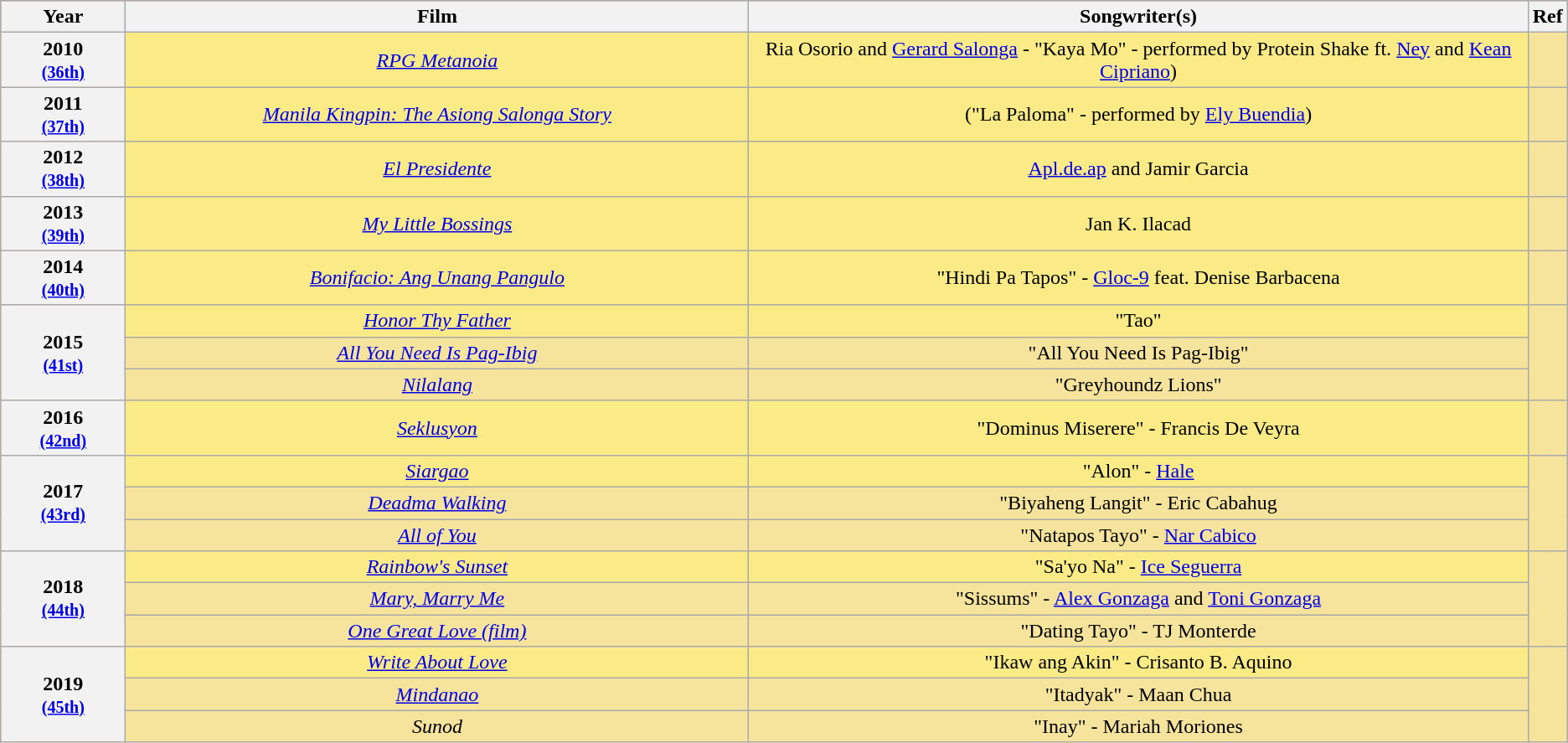<table class="wikitable" rowspan=2 style="text-align: center; background: #f6e39c">
<tr style="background:#bebebe;">
<th scope="col" style="width:8%;">Year</th>
<th scope="col" style="width:40%;">Film</th>
<th scope="col" style="width:50%;">Songwriter(s)</th>
<th scope="col" style="width:2%;">Ref</th>
</tr>
<tr>
<th scope="row" style="text-align:center">2010 <br><small><a href='#'>(36th)</a> </small></th>
<td style="background:#FAEB86"><em><a href='#'>RPG Metanoia</a></em></td>
<td style="background:#FAEB86">Ria Osorio and <a href='#'>Gerard Salonga</a> - "Kaya Mo" - performed by Protein Shake ft. <a href='#'>Ney</a> and <a href='#'>Kean Cipriano</a>)</td>
<td></td>
</tr>
<tr>
<th scope="row" style="text-align:center">2011 <br><small><a href='#'>(37th)</a> </small></th>
<td style="background:#FAEB86"><em><a href='#'>Manila Kingpin: The Asiong Salonga Story</a></em></td>
<td style="background:#FAEB86">("La Paloma" - performed by <a href='#'>Ely Buendia</a>)</td>
<td></td>
</tr>
<tr>
<th scope="row" style="text-align:center">2012 <br><small><a href='#'>(38th)</a> </small></th>
<td style="background:#FAEB86"><em><a href='#'>El Presidente</a></em></td>
<td style="background:#FAEB86"><a href='#'>Apl.de.ap</a> and Jamir Garcia</td>
<td></td>
</tr>
<tr>
<th scope="row" style="text-align:center">2013 <br><small><a href='#'>(39th)</a> </small></th>
<td style="background:#FAEB86"><em><a href='#'>My Little Bossings</a></em></td>
<td style="background:#FAEB86">Jan K. Ilacad</td>
<td></td>
</tr>
<tr>
<th scope="row" style="text-align:center">2014 <br><small><a href='#'>(40th)</a> </small></th>
<td style="background:#FAEB86"><em><a href='#'>Bonifacio: Ang Unang Pangulo</a></em></td>
<td style="background:#FAEB86">"Hindi Pa Tapos" - <a href='#'>Gloc-9</a> feat. Denise Barbacena</td>
<td></td>
</tr>
<tr>
<th scope="row" style="text-align:center" rowspan=3>2015 <br><small><a href='#'>(41st)</a> </small></th>
<td style="background:#FAEB86"><em><a href='#'>Honor Thy Father</a></em></td>
<td style="background:#FAEB86">"Tao"</td>
<td rowspan=3></td>
</tr>
<tr>
<td><em><a href='#'>All You Need Is Pag-Ibig</a></em></td>
<td>"All You Need Is Pag-Ibig"</td>
</tr>
<tr>
<td><em><a href='#'>Nilalang</a></em></td>
<td>"Greyhoundz Lions"</td>
</tr>
<tr>
<th scope="row" style="text-align:center">2016 <br><small><a href='#'>(42nd)</a> </small></th>
<td style="background:#FAEB86"><em><a href='#'>Seklusyon</a></em></td>
<td style="background:#FAEB86">"Dominus Miserere" - Francis De Veyra</td>
<td></td>
</tr>
<tr>
<th scope="row" style="text-align:center" rowspan=3>2017 <br><small><a href='#'>(43rd)</a> </small></th>
<td style="background:#FAEB86"><em><a href='#'>Siargao</a></em></td>
<td style="background:#FAEB86">"Alon" - <a href='#'>Hale</a></td>
<td rowspan=3></td>
</tr>
<tr>
<td><em><a href='#'>Deadma Walking</a></em></td>
<td>"Biyaheng Langit" - Eric Cabahug</td>
</tr>
<tr>
<td><em><a href='#'>All of You</a></em></td>
<td>"Natapos Tayo" - <a href='#'>Nar Cabico</a></td>
</tr>
<tr>
<th scope="row" style="text-align:center" rowspan=3>2018 <br><small><a href='#'>(44th)</a> </small></th>
<td style="background:#FAEB86"><em><a href='#'>Rainbow's Sunset</a></em></td>
<td style="background:#FAEB86">"Sa'yo Na" - <a href='#'>Ice Seguerra</a></td>
<td rowspan=3></td>
</tr>
<tr>
<td><em><a href='#'>Mary, Marry Me</a></em></td>
<td>"Sissums" - <a href='#'>Alex Gonzaga</a> and <a href='#'>Toni Gonzaga</a></td>
</tr>
<tr>
<td><em><a href='#'>One Great Love (film)</a></em></td>
<td>"Dating Tayo" - TJ Monterde</td>
</tr>
<tr>
<th scope="row" style="text-align:center" rowspan=3>2019 <br><small><a href='#'>(45th)</a> </small></th>
<td style="background:#FAEB86"><em><a href='#'>Write About Love</a></em></td>
<td style="background:#FAEB86">"Ikaw ang Akin" - Crisanto B. Aquino</td>
<td rowspan=3></td>
</tr>
<tr>
<td><em><a href='#'>Mindanao</a></em></td>
<td>"Itadyak" - Maan Chua</td>
</tr>
<tr>
<td><em>Sunod</em></td>
<td>"Inay" - Mariah Moriones</td>
</tr>
</table>
